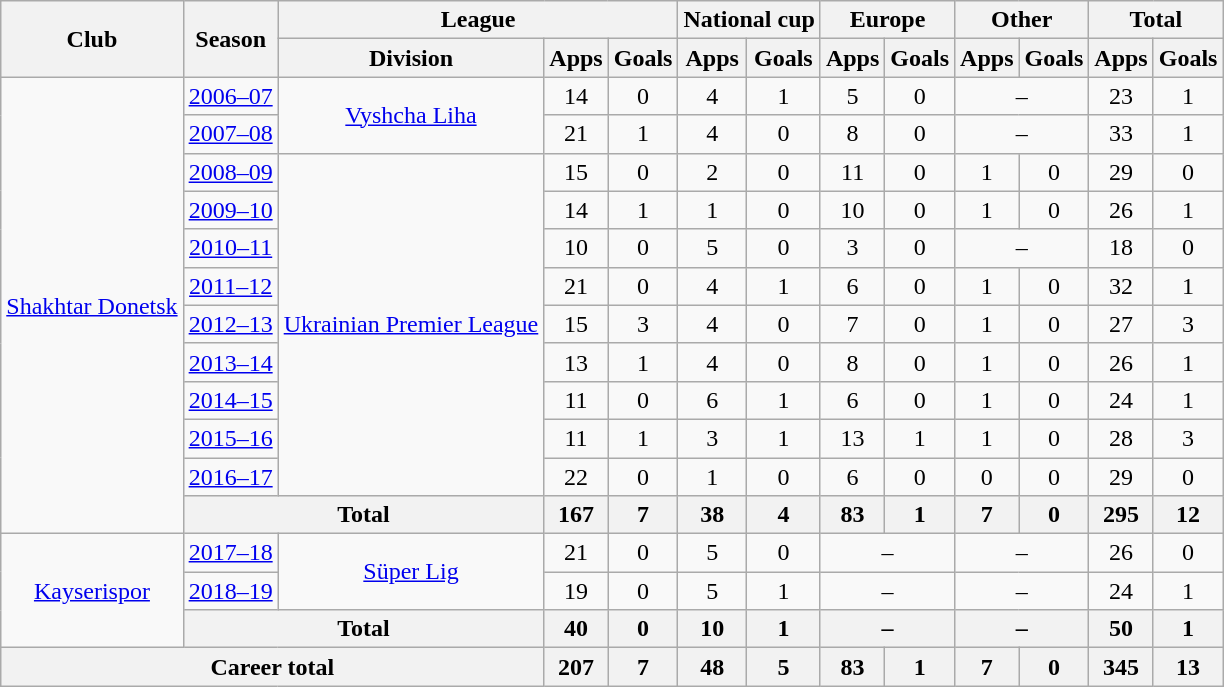<table class="wikitable" style="text-align:center">
<tr>
<th rowspan="2">Club</th>
<th rowspan="2">Season</th>
<th colspan="3">League</th>
<th colspan="2">National cup</th>
<th colspan="2">Europe</th>
<th colspan="2">Other</th>
<th colspan="2">Total</th>
</tr>
<tr>
<th>Division</th>
<th>Apps</th>
<th>Goals</th>
<th>Apps</th>
<th>Goals</th>
<th>Apps</th>
<th>Goals</th>
<th>Apps</th>
<th>Goals</th>
<th>Apps</th>
<th>Goals</th>
</tr>
<tr>
<td rowspan="12"><a href='#'>Shakhtar Donetsk</a></td>
<td><a href='#'>2006–07</a></td>
<td rowspan="2"><a href='#'>Vyshcha Liha</a></td>
<td>14</td>
<td>0</td>
<td>4</td>
<td>1</td>
<td>5</td>
<td>0</td>
<td colspan="2">–</td>
<td>23</td>
<td>1</td>
</tr>
<tr>
<td><a href='#'>2007–08</a></td>
<td>21</td>
<td>1</td>
<td>4</td>
<td>0</td>
<td>8</td>
<td>0</td>
<td colspan="2">–</td>
<td>33</td>
<td>1</td>
</tr>
<tr>
<td><a href='#'>2008–09</a></td>
<td rowspan="9"><a href='#'>Ukrainian Premier League</a></td>
<td>15</td>
<td>0</td>
<td>2</td>
<td>0</td>
<td>11</td>
<td>0</td>
<td>1</td>
<td>0</td>
<td>29</td>
<td>0</td>
</tr>
<tr>
<td><a href='#'>2009–10</a></td>
<td>14</td>
<td>1</td>
<td>1</td>
<td>0</td>
<td>10</td>
<td>0</td>
<td>1</td>
<td>0</td>
<td>26</td>
<td>1</td>
</tr>
<tr>
<td><a href='#'>2010–11</a></td>
<td>10</td>
<td>0</td>
<td>5</td>
<td>0</td>
<td>3</td>
<td>0</td>
<td colspan="2">–</td>
<td>18</td>
<td>0</td>
</tr>
<tr>
<td><a href='#'>2011–12</a></td>
<td>21</td>
<td>0</td>
<td>4</td>
<td>1</td>
<td>6</td>
<td>0</td>
<td>1</td>
<td>0</td>
<td>32</td>
<td>1</td>
</tr>
<tr>
<td><a href='#'>2012–13</a></td>
<td>15</td>
<td>3</td>
<td>4</td>
<td>0</td>
<td>7</td>
<td>0</td>
<td>1</td>
<td>0</td>
<td>27</td>
<td>3</td>
</tr>
<tr>
<td><a href='#'>2013–14</a></td>
<td>13</td>
<td>1</td>
<td>4</td>
<td>0</td>
<td>8</td>
<td>0</td>
<td>1</td>
<td>0</td>
<td>26</td>
<td>1</td>
</tr>
<tr>
<td><a href='#'>2014–15</a></td>
<td>11</td>
<td>0</td>
<td>6</td>
<td>1</td>
<td>6</td>
<td>0</td>
<td>1</td>
<td>0</td>
<td>24</td>
<td>1</td>
</tr>
<tr>
<td><a href='#'>2015–16</a></td>
<td>11</td>
<td>1</td>
<td>3</td>
<td>1</td>
<td>13</td>
<td>1</td>
<td>1</td>
<td>0</td>
<td>28</td>
<td>3</td>
</tr>
<tr>
<td><a href='#'>2016–17</a></td>
<td>22</td>
<td>0</td>
<td>1</td>
<td>0</td>
<td>6</td>
<td>0</td>
<td>0</td>
<td>0</td>
<td>29</td>
<td>0</td>
</tr>
<tr>
<th colspan="2">Total</th>
<th>167</th>
<th>7</th>
<th>38</th>
<th>4</th>
<th>83</th>
<th>1</th>
<th>7</th>
<th>0</th>
<th>295</th>
<th>12</th>
</tr>
<tr>
<td rowspan="3"><a href='#'>Kayserispor</a></td>
<td><a href='#'>2017–18</a></td>
<td rowspan="2"><a href='#'>Süper Lig</a></td>
<td>21</td>
<td>0</td>
<td>5</td>
<td>0</td>
<td colspan="2">–</td>
<td colspan="2">–</td>
<td>26</td>
<td>0</td>
</tr>
<tr>
<td><a href='#'>2018–19</a></td>
<td>19</td>
<td>0</td>
<td>5</td>
<td>1</td>
<td colspan="2">–</td>
<td colspan="2">–</td>
<td>24</td>
<td>1</td>
</tr>
<tr>
<th colspan="2">Total</th>
<th>40</th>
<th>0</th>
<th>10</th>
<th>1</th>
<th colspan="2">–</th>
<th colspan="2">–</th>
<th>50</th>
<th>1</th>
</tr>
<tr>
<th colspan="3">Career total</th>
<th>207</th>
<th>7</th>
<th>48</th>
<th>5</th>
<th>83</th>
<th>1</th>
<th>7</th>
<th>0</th>
<th>345</th>
<th>13</th>
</tr>
</table>
